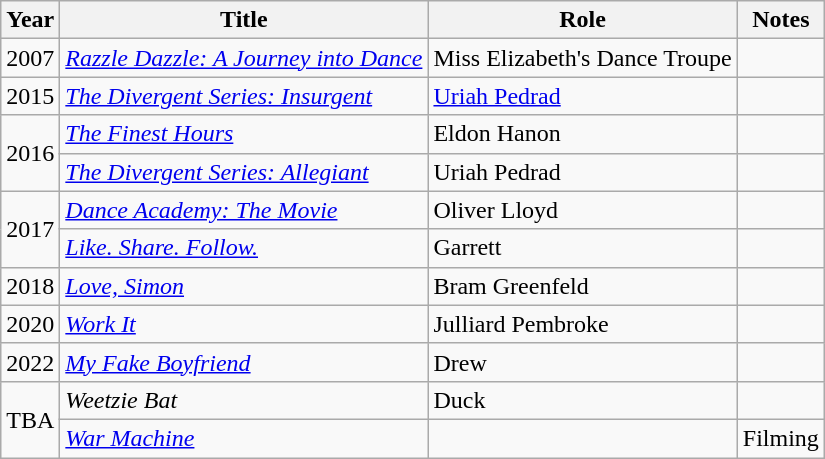<table class="wikitable sortable">
<tr>
<th>Year</th>
<th>Title</th>
<th>Role</th>
<th class="unsortable">Notes</th>
</tr>
<tr>
<td>2007</td>
<td><em><a href='#'>Razzle Dazzle: A Journey into Dance</a></em></td>
<td>Miss Elizabeth's Dance Troupe</td>
<td></td>
</tr>
<tr>
<td>2015</td>
<td><em><a href='#'>The Divergent Series: Insurgent</a></em></td>
<td><a href='#'>Uriah Pedrad</a></td>
<td></td>
</tr>
<tr>
<td rowspan="2">2016</td>
<td><em><a href='#'>The Finest Hours</a></em></td>
<td>Eldon Hanon</td>
<td></td>
</tr>
<tr>
<td><em><a href='#'>The Divergent Series: Allegiant</a></em></td>
<td>Uriah Pedrad</td>
<td></td>
</tr>
<tr>
<td rowspan="2">2017</td>
<td><em><a href='#'>Dance Academy: The Movie</a></em></td>
<td>Oliver Lloyd</td>
<td></td>
</tr>
<tr>
<td><em><a href='#'>Like. Share. Follow.</a></em></td>
<td>Garrett</td>
<td></td>
</tr>
<tr>
<td>2018</td>
<td><em><a href='#'>Love, Simon</a></em></td>
<td>Bram Greenfeld</td>
<td></td>
</tr>
<tr>
<td>2020</td>
<td><em><a href='#'>Work It</a></em></td>
<td>Julliard Pembroke</td>
<td></td>
</tr>
<tr>
<td>2022</td>
<td><em><a href='#'>My Fake Boyfriend</a></em></td>
<td>Drew</td>
<td></td>
</tr>
<tr>
<td rowspan="2">TBA</td>
<td><em>Weetzie Bat</em></td>
<td>Duck</td>
<td></td>
</tr>
<tr>
<td><em><a href='#'>War Machine</a></em></td>
<td></td>
<td>Filming</td>
</tr>
</table>
